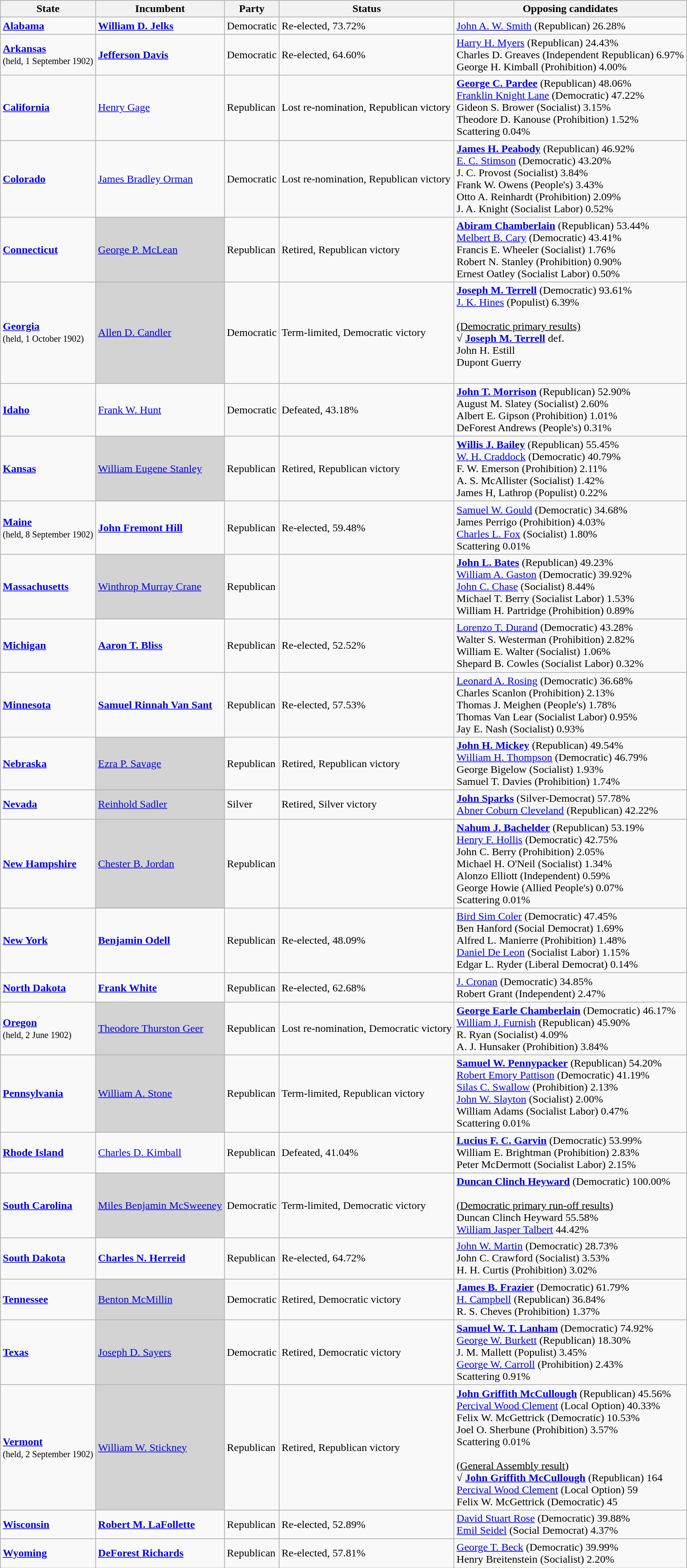<table class="wikitable">
<tr>
<th>State</th>
<th>Incumbent</th>
<th>Party</th>
<th>Status</th>
<th>Opposing candidates</th>
</tr>
<tr>
<td><strong><a href='#'>Alabama</a></strong></td>
<td><strong><a href='#'>William D. Jelks</a></strong></td>
<td>Democratic</td>
<td>Re-elected, 73.72%</td>
<td><a href='#'>John A. W. Smith</a> (Republican) 26.28%<br></td>
</tr>
<tr>
<td><strong><a href='#'>Arkansas</a></strong><br><small>(held, 1 September 1902)</small></td>
<td><strong><a href='#'>Jefferson Davis</a></strong></td>
<td>Democratic</td>
<td>Re-elected, 64.60%</td>
<td><a href='#'>Harry H. Myers</a> (Republican) 24.43%<br>Charles D. Greaves (Independent Republican) 6.97%<br>George H. Kimball (Prohibition) 4.00%<br></td>
</tr>
<tr>
<td><strong><a href='#'>California</a></strong></td>
<td><a href='#'>Henry Gage</a></td>
<td>Republican</td>
<td>Lost re-nomination, Republican victory</td>
<td><strong><a href='#'>George C. Pardee</a></strong> (Republican) 48.06%<br><a href='#'>Franklin Knight Lane</a> (Democratic) 47.22%<br>Gideon S. Brower (Socialist) 3.15%<br>Theodore D. Kanouse (Prohibition) 1.52%<br>Scattering 0.04%<br></td>
</tr>
<tr>
<td><strong><a href='#'>Colorado</a></strong></td>
<td><a href='#'>James Bradley Orman</a></td>
<td>Democratic</td>
<td>Lost re-nomination, Republican victory</td>
<td><strong><a href='#'>James H. Peabody</a></strong> (Republican) 46.92%<br><a href='#'>E. C. Stimson</a> (Democratic) 43.20%<br>J. C. Provost (Socialist) 3.84%<br>Frank W. Owens (People's) 3.43%<br>Otto A. Reinhardt (Prohibition) 2.09%<br>J. A. Knight (Socialist Labor) 0.52%<br></td>
</tr>
<tr>
<td><strong><a href='#'>Connecticut</a></strong></td>
<td bgcolor="lightgrey"><a href='#'>George P. McLean</a></td>
<td>Republican</td>
<td>Retired, Republican victory</td>
<td><strong><a href='#'>Abiram Chamberlain</a></strong> (Republican) 53.44%<br><a href='#'>Melbert B. Cary</a> (Democratic) 43.41%<br>Francis E. Wheeler (Socialist) 1.76%<br>Robert N. Stanley (Prohibition) 0.90%<br>Ernest Oatley (Socialist Labor) 0.50%<br></td>
</tr>
<tr>
<td><strong><a href='#'>Georgia</a></strong><br><small>(held, 1 October 1902)</small></td>
<td bgcolor="lightgrey"><a href='#'>Allen D. Candler</a></td>
<td>Democratic</td>
<td>Term-limited, Democratic victory</td>
<td><strong><a href='#'>Joseph M. Terrell</a></strong> (Democratic) 93.61%<br><a href='#'>J. K. Hines</a> (Populist) 6.39%<br><br><u>(Democratic primary results)</u><br><strong>√ <a href='#'>Joseph M. Terrell</a></strong> def.<br>John H. Estill<br>Dupont Guerry<br><br></td>
</tr>
<tr>
<td><strong><a href='#'>Idaho</a></strong></td>
<td><a href='#'>Frank W. Hunt</a></td>
<td>Democratic</td>
<td>Defeated, 43.18%</td>
<td><strong><a href='#'>John T. Morrison</a></strong> (Republican) 52.90%<br>August M. Slatey (Socialist) 2.60%<br>Albert E. Gipson (Prohibition) 1.01%<br>DeForest Andrews (People's) 0.31%<br></td>
</tr>
<tr>
<td><strong><a href='#'>Kansas</a></strong></td>
<td bgcolor="lightgrey"><a href='#'>William Eugene Stanley</a></td>
<td>Republican</td>
<td>Retired, Republican victory</td>
<td><strong><a href='#'>Willis J. Bailey</a></strong> (Republican) 55.45%<br><a href='#'>W. H. Craddock</a> (Democratic) 40.79%<br>F. W. Emerson (Prohibition) 2.11%<br>A. S. McAllister (Socialist) 1.42%<br>James H, Lathrop (Populist) 0.22%<br></td>
</tr>
<tr>
<td><strong><a href='#'>Maine</a></strong><br><small>(held, 8 September 1902)</small></td>
<td><strong><a href='#'>John Fremont Hill</a></strong></td>
<td>Republican</td>
<td>Re-elected, 59.48%</td>
<td><a href='#'>Samuel W. Gould</a> (Democratic) 34.68%<br>James Perrigo (Prohibition) 4.03%<br><a href='#'>Charles L. Fox</a> (Socialist) 1.80%<br>Scattering 0.01%<br></td>
</tr>
<tr>
<td><strong><a href='#'>Massachusetts</a></strong></td>
<td bgcolor="lightgrey"><a href='#'>Winthrop Murray Crane</a></td>
<td>Republican</td>
<td></td>
<td><strong><a href='#'>John L. Bates</a></strong> (Republican) 49.23%<br><a href='#'>William A. Gaston</a> (Democratic) 39.92%<br><a href='#'>John C. Chase</a> (Socialist) 8.44%<br>Michael T. Berry (Socialist Labor) 1.53%<br>William H. Partridge (Prohibition) 0.89%<br></td>
</tr>
<tr>
<td><strong><a href='#'>Michigan</a></strong></td>
<td><strong><a href='#'>Aaron T. Bliss</a></strong></td>
<td>Republican</td>
<td>Re-elected, 52.52%</td>
<td><a href='#'>Lorenzo T. Durand</a> (Democratic) 43.28%<br>Walter S. Westerman (Prohibition) 2.82%<br>William E. Walter (Socialist) 1.06%<br>Shepard B. Cowles (Socialist Labor) 0.32%<br></td>
</tr>
<tr>
<td><strong><a href='#'>Minnesota</a></strong></td>
<td><strong><a href='#'>Samuel Rinnah Van Sant</a></strong></td>
<td>Republican</td>
<td>Re-elected, 57.53%</td>
<td><a href='#'>Leonard A. Rosing</a> (Democratic) 36.68%<br>Charles Scanlon (Prohibition) 2.13%<br>Thomas J. Meighen (People's) 1.78%<br>Thomas Van Lear (Socialist Labor) 0.95%<br>Jay E. Nash (Socialist) 0.93%<br></td>
</tr>
<tr>
<td><strong><a href='#'>Nebraska</a></strong></td>
<td bgcolor="lightgrey"><a href='#'>Ezra P. Savage</a></td>
<td>Republican</td>
<td>Retired, Republican victory</td>
<td><strong><a href='#'>John H. Mickey</a></strong> (Republican) 49.54%<br><a href='#'>William H. Thompson</a> (Democratic) 46.79%<br>George Bigelow (Socialist) 1.93%<br>Samuel T. Davies (Prohibition) 1.74%<br></td>
</tr>
<tr>
<td><strong><a href='#'>Nevada</a></strong></td>
<td bgcolor="lightgrey"><a href='#'>Reinhold Sadler</a></td>
<td>Silver</td>
<td>Retired, Silver victory</td>
<td><strong><a href='#'>John Sparks</a></strong> (Silver-Democrat) 57.78%<br><a href='#'>Abner Coburn Cleveland</a> (Republican) 42.22%<br></td>
</tr>
<tr>
<td><strong><a href='#'>New Hampshire</a></strong></td>
<td bgcolor="lightgrey"><a href='#'>Chester B. Jordan</a></td>
<td>Republican</td>
<td></td>
<td><strong><a href='#'>Nahum J. Bachelder</a></strong> (Republican) 53.19%<br><a href='#'>Henry F. Hollis</a> (Democratic) 42.75%<br>John C. Berry (Prohibition) 2.05%<br>Michael H. O'Neil (Socialist) 1.34%<br>Alonzo Elliott (Independent) 0.59%<br>George Howie (Allied People's) 0.07%<br>Scattering 0.01%<br></td>
</tr>
<tr>
<td><strong><a href='#'>New York</a></strong></td>
<td><strong><a href='#'>Benjamin Odell</a></strong></td>
<td>Republican</td>
<td>Re-elected, 48.09%</td>
<td><a href='#'>Bird Sim Coler</a> (Democratic) 47.45%<br>Ben Hanford (Social Democrat) 1.69%<br>Alfred L. Manierre (Prohibition) 1.48%<br><a href='#'>Daniel De Leon</a> (Socialist Labor) 1.15%<br>Edgar L. Ryder (Liberal Democrat) 0.14%<br></td>
</tr>
<tr>
<td><strong><a href='#'>North Dakota</a></strong></td>
<td><strong><a href='#'>Frank White</a></strong></td>
<td>Republican</td>
<td>Re-elected, 62.68%</td>
<td><a href='#'>J. Cronan</a> (Democratic) 34.85%<br>Robert Grant (Independent) 2.47%<br></td>
</tr>
<tr>
<td><strong><a href='#'>Oregon</a></strong><br><small>(held, 2 June 1902)</small></td>
<td bgcolor="lightgrey"><a href='#'>Theodore Thurston Geer</a></td>
<td>Republican</td>
<td>Lost re-nomination, Democratic victory</td>
<td><strong><a href='#'>George Earle Chamberlain</a></strong> (Democratic) 46.17%<br><a href='#'>William J. Furnish</a> (Republican) 45.90%<br>R. Ryan (Socialist) 4.09%<br>A. J. Hunsaker (Prohibition) 3.84%<br></td>
</tr>
<tr>
<td><strong><a href='#'>Pennsylvania</a></strong></td>
<td bgcolor="lightgrey"><a href='#'>William A. Stone</a></td>
<td>Republican</td>
<td>Term-limited, Republican victory</td>
<td><strong><a href='#'>Samuel W. Pennypacker</a></strong> (Republican) 54.20%<br><a href='#'>Robert Emory Pattison</a> (Democratic) 41.19%<br><a href='#'>Silas C. Swallow</a> (Prohibition) 2.13%<br><a href='#'>John W. Slayton</a> (Socialist) 2.00%<br>William Adams (Socialist Labor) 0.47%<br>Scattering 0.01%<br></td>
</tr>
<tr>
<td><strong><a href='#'>Rhode Island</a></strong></td>
<td><a href='#'>Charles D. Kimball</a></td>
<td>Republican</td>
<td>Defeated, 41.04%</td>
<td><strong><a href='#'>Lucius F. C. Garvin</a></strong> (Democratic) 53.99%<br>William E. Brightman (Prohibition) 2.83%<br>Peter McDermott (Socialist Labor) 2.15%<br></td>
</tr>
<tr>
<td><strong><a href='#'>South Carolina</a></strong></td>
<td bgcolor="lightgrey"><a href='#'>Miles Benjamin McSweeney</a></td>
<td>Democratic</td>
<td>Term-limited, Democratic victory</td>
<td><strong><a href='#'>Duncan Clinch Heyward</a></strong> (Democratic) 100.00%<br><br><u>(Democratic primary run-off results)</u><br>Duncan Clinch Heyward 55.58%<br><a href='#'>William Jasper Talbert</a> 44.42%<br></td>
</tr>
<tr>
<td><strong><a href='#'>South Dakota</a></strong></td>
<td><strong><a href='#'>Charles N. Herreid</a></strong></td>
<td>Republican</td>
<td>Re-elected, 64.72%</td>
<td><a href='#'>John W. Martin</a> (Democratic) 28.73%<br>John C. Crawford (Socialist) 3.53%<br>H. H. Curtis (Prohibition) 3.02%<br></td>
</tr>
<tr>
<td><strong><a href='#'>Tennessee</a></strong></td>
<td bgcolor="lightgrey"><a href='#'>Benton McMillin</a></td>
<td>Democratic</td>
<td>Retired, Democratic victory</td>
<td><strong><a href='#'>James B. Frazier</a></strong> (Democratic) 61.79%<br><a href='#'>H. Campbell</a> (Republican) 36.84%<br>R. S. Cheves (Prohibition) 1.37%<br></td>
</tr>
<tr>
<td><strong><a href='#'>Texas</a></strong></td>
<td bgcolor="lightgrey"><a href='#'>Joseph D. Sayers</a></td>
<td>Democratic</td>
<td>Retired, Democratic victory</td>
<td><strong><a href='#'>Samuel W. T. Lanham</a></strong> (Democratic) 74.92%<br><a href='#'>George W. Burkett</a> (Republican) 18.30%<br>J. M. Mallett (Populist) 3.45%<br><a href='#'>George W. Carroll</a> (Prohibition) 2.43%<br>Scattering 0.91%<br></td>
</tr>
<tr>
<td><strong><a href='#'>Vermont</a></strong><br><small>(held, 2 September 1902)</small></td>
<td bgcolor="lightgrey"><a href='#'>William W. Stickney</a></td>
<td>Republican</td>
<td>Retired, Republican victory</td>
<td><strong><a href='#'>John Griffith McCullough</a></strong> (Republican) 45.56%<br><a href='#'>Percival Wood Clement</a> (Local Option) 40.33%<br>Felix W. McGettrick (Democratic) 10.53%<br>Joel O. Sherbune (Prohibition) 3.57%<br>Scattering 0.01%<br><br><u>(General Assembly result)</u><br><strong>√ <a href='#'>John Griffith McCullough</a></strong> (Republican) 164<br><a href='#'>Percival Wood Clement</a> (Local Option) 59<br> Felix W. McGettrick (Democratic) 45</td>
</tr>
<tr>
<td><strong><a href='#'>Wisconsin</a></strong></td>
<td><strong><a href='#'>Robert M. LaFollette</a></strong></td>
<td>Republican</td>
<td>Re-elected, 52.89%</td>
<td><a href='#'>David Stuart Rose</a> (Democratic) 39.88%<br><a href='#'>Emil Seidel</a> (Social Democrat) 4.37%<br></td>
</tr>
<tr>
<td><strong><a href='#'>Wyoming</a></strong></td>
<td><strong><a href='#'>DeForest Richards</a></strong></td>
<td>Republican</td>
<td>Re-elected, 57.81%</td>
<td><a href='#'>George T. Beck</a> (Democratic) 39.99%<br>Henry Breitenstein (Socialist) 2.20%<br></td>
</tr>
</table>
